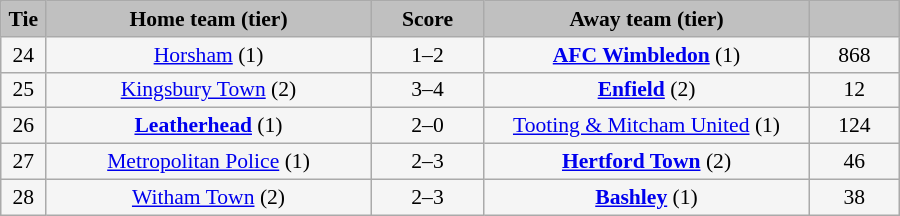<table class="wikitable" style="width: 600px; background:WhiteSmoke; text-align:center; font-size:90%">
<tr>
<td scope="col" style="width:  5.00%; background:silver;"><strong>Tie</strong></td>
<td scope="col" style="width: 36.25%; background:silver;"><strong>Home team (tier)</strong></td>
<td scope="col" style="width: 12.50%; background:silver;"><strong>Score</strong></td>
<td scope="col" style="width: 36.25%; background:silver;"><strong>Away team (tier)</strong></td>
<td scope="col" style="width: 10.00%; background:silver;"><strong></strong></td>
</tr>
<tr>
<td>24</td>
<td><a href='#'>Horsham</a> (1)</td>
<td>1–2</td>
<td><strong><a href='#'>AFC Wimbledon</a></strong> (1)</td>
<td>868</td>
</tr>
<tr>
<td>25</td>
<td><a href='#'>Kingsbury Town</a> (2)</td>
<td>3–4 </td>
<td><strong><a href='#'>Enfield</a></strong> (2)</td>
<td>12</td>
</tr>
<tr>
<td>26</td>
<td><strong><a href='#'>Leatherhead</a></strong> (1)</td>
<td>2–0 </td>
<td><a href='#'>Tooting & Mitcham United</a> (1)</td>
<td>124</td>
</tr>
<tr>
<td>27</td>
<td><a href='#'>Metropolitan Police</a> (1)</td>
<td>2–3</td>
<td><strong><a href='#'>Hertford Town</a></strong> (2)</td>
<td>46</td>
</tr>
<tr>
<td>28</td>
<td><a href='#'>Witham Town</a> (2)</td>
<td>2–3</td>
<td><strong><a href='#'>Bashley</a></strong> (1)</td>
<td>38</td>
</tr>
</table>
